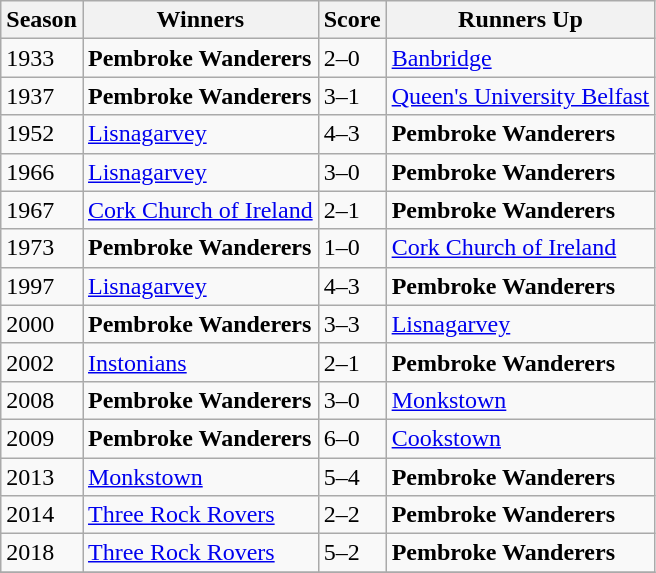<table class="wikitable collapsible">
<tr>
<th>Season</th>
<th>Winners</th>
<th>Score</th>
<th>Runners Up</th>
</tr>
<tr>
<td>1933</td>
<td><strong>Pembroke Wanderers</strong> </td>
<td>2–0</td>
<td><a href='#'>Banbridge</a></td>
</tr>
<tr>
<td>1937</td>
<td><strong>Pembroke Wanderers</strong> </td>
<td>3–1 </td>
<td><a href='#'>Queen's University Belfast</a></td>
</tr>
<tr>
<td>1952</td>
<td><a href='#'>Lisnagarvey</a></td>
<td>4–3 </td>
<td><strong>Pembroke Wanderers</strong></td>
</tr>
<tr>
<td>1966</td>
<td><a href='#'>Lisnagarvey</a></td>
<td>3–0</td>
<td><strong>Pembroke Wanderers</strong></td>
</tr>
<tr>
<td>1967</td>
<td><a href='#'>Cork Church of Ireland</a></td>
<td>2–1</td>
<td><strong>Pembroke Wanderers</strong></td>
</tr>
<tr>
<td>1973</td>
<td><strong>Pembroke Wanderers</strong> </td>
<td>1–0</td>
<td><a href='#'>Cork Church of Ireland</a></td>
</tr>
<tr>
<td>1997</td>
<td><a href='#'>Lisnagarvey</a></td>
<td>4–3</td>
<td><strong>Pembroke Wanderers</strong></td>
</tr>
<tr>
<td>2000</td>
<td><strong>Pembroke Wanderers</strong></td>
<td>3–3 </td>
<td><a href='#'>Lisnagarvey</a></td>
</tr>
<tr>
<td>2002</td>
<td><a href='#'>Instonians</a></td>
<td>2–1</td>
<td><strong>Pembroke Wanderers</strong></td>
</tr>
<tr>
<td>2008</td>
<td><strong>Pembroke Wanderers</strong> </td>
<td>3–0</td>
<td><a href='#'>Monkstown</a></td>
</tr>
<tr>
<td>2009</td>
<td><strong>Pembroke Wanderers</strong> </td>
<td>6–0</td>
<td><a href='#'>Cookstown</a></td>
</tr>
<tr>
<td>2013</td>
<td><a href='#'>Monkstown</a></td>
<td>5–4</td>
<td><strong>Pembroke Wanderers</strong></td>
</tr>
<tr>
<td>2014</td>
<td><a href='#'>Three Rock Rovers</a></td>
<td>2–2 </td>
<td><strong>Pembroke Wanderers</strong></td>
</tr>
<tr>
<td>2018</td>
<td><a href='#'>Three Rock Rovers</a></td>
<td>5–2</td>
<td><strong>Pembroke Wanderers</strong></td>
</tr>
<tr>
</tr>
</table>
